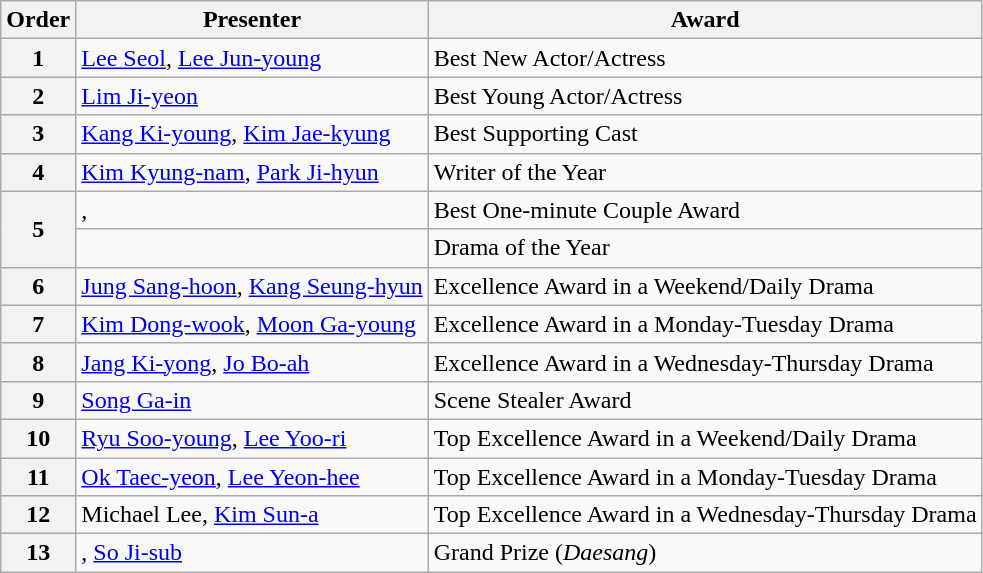<table class="wikitable">
<tr>
<th>Order</th>
<th>Presenter</th>
<th>Award</th>
</tr>
<tr>
<th>1</th>
<td><a href='#'>Lee Seol</a>, <a href='#'>Lee Jun-young</a></td>
<td>Best New Actor/Actress</td>
</tr>
<tr>
<th>2</th>
<td><a href='#'>Lim Ji-yeon</a></td>
<td>Best Young Actor/Actress</td>
</tr>
<tr>
<th>3</th>
<td><a href='#'>Kang Ki-young</a>, <a href='#'>Kim Jae-kyung</a></td>
<td>Best Supporting Cast</td>
</tr>
<tr>
<th>4</th>
<td><a href='#'>Kim Kyung-nam</a>, <a href='#'>Park Ji-hyun</a></td>
<td>Writer of the Year</td>
</tr>
<tr>
<th rowspan=2>5</th>
<td>, </td>
<td>Best One-minute Couple Award</td>
</tr>
<tr>
<td></td>
<td>Drama of the Year</td>
</tr>
<tr>
<th>6</th>
<td><a href='#'>Jung Sang-hoon</a>, <a href='#'>Kang Seung-hyun</a></td>
<td>Excellence Award in a Weekend/Daily Drama</td>
</tr>
<tr>
<th>7</th>
<td><a href='#'>Kim Dong-wook</a>, <a href='#'>Moon Ga-young</a></td>
<td>Excellence Award in a Monday-Tuesday Drama</td>
</tr>
<tr>
<th>8</th>
<td><a href='#'>Jang Ki-yong</a>, <a href='#'>Jo Bo-ah</a></td>
<td>Excellence Award in a Wednesday-Thursday Drama</td>
</tr>
<tr>
<th>9</th>
<td><a href='#'>Song Ga-in</a></td>
<td>Scene Stealer Award</td>
</tr>
<tr>
<th>10</th>
<td><a href='#'>Ryu Soo-young</a>, <a href='#'>Lee Yoo-ri</a></td>
<td>Top Excellence Award in a Weekend/Daily Drama</td>
</tr>
<tr>
<th>11</th>
<td><a href='#'>Ok Taec-yeon</a>, <a href='#'>Lee Yeon-hee</a></td>
<td>Top Excellence Award in a Monday-Tuesday Drama</td>
</tr>
<tr>
<th>12</th>
<td>Michael Lee, <a href='#'>Kim Sun-a</a></td>
<td>Top Excellence Award in a Wednesday-Thursday Drama</td>
</tr>
<tr>
<th>13</th>
<td>, <a href='#'>So Ji-sub</a></td>
<td>Grand Prize (<em>Daesang</em>)</td>
</tr>
</table>
